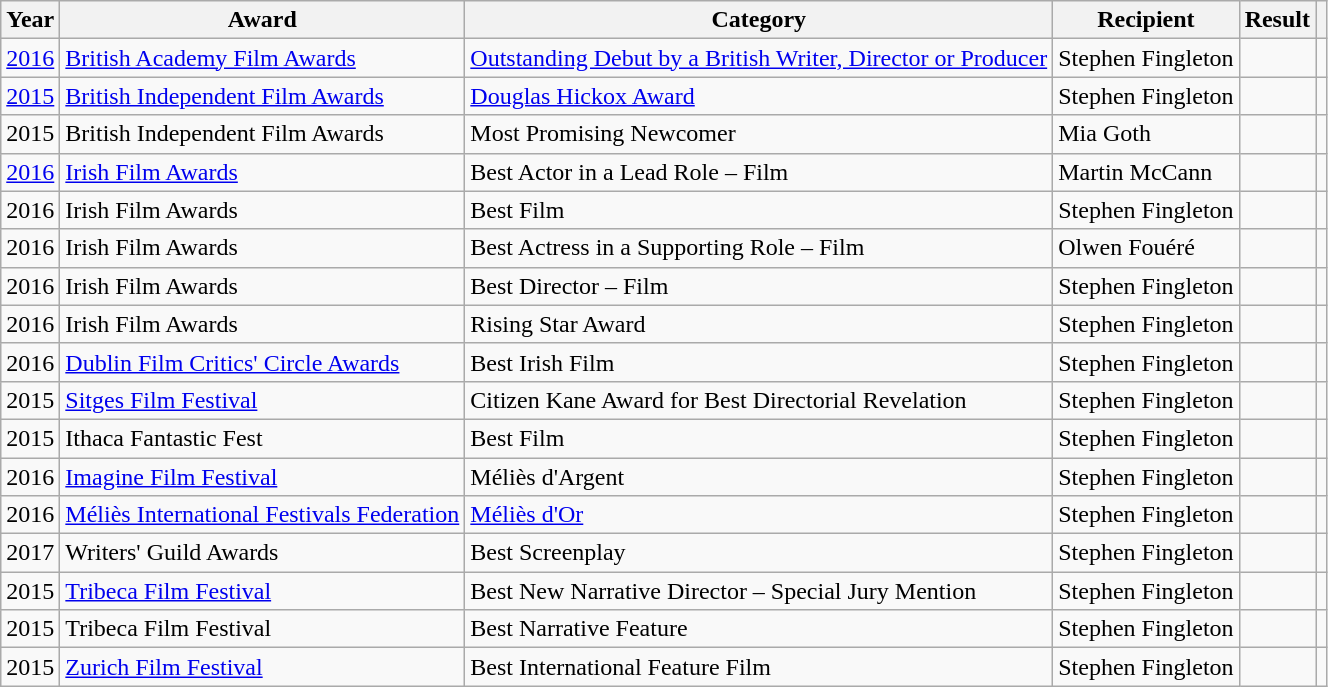<table class="wikitable sortable">
<tr>
<th>Year</th>
<th>Award</th>
<th>Category</th>
<th>Recipient</th>
<th>Result</th>
<th class="unsortable"></th>
</tr>
<tr>
<td><a href='#'>2016</a></td>
<td><a href='#'>British Academy Film Awards</a></td>
<td><a href='#'>Outstanding Debut by a British Writer, Director or Producer</a></td>
<td>Stephen Fingleton</td>
<td></td>
<td></td>
</tr>
<tr>
<td><a href='#'>2015</a></td>
<td><a href='#'>British Independent Film Awards</a></td>
<td><a href='#'>Douglas Hickox Award</a></td>
<td>Stephen Fingleton</td>
<td></td>
<td></td>
</tr>
<tr>
<td>2015</td>
<td>British Independent Film Awards</td>
<td>Most Promising Newcomer</td>
<td>Mia Goth</td>
<td></td>
<td></td>
</tr>
<tr>
<td><a href='#'>2016</a></td>
<td><a href='#'>Irish Film Awards</a></td>
<td>Best Actor in a Lead Role – Film</td>
<td>Martin McCann</td>
<td></td>
<td></td>
</tr>
<tr>
<td>2016</td>
<td>Irish Film Awards</td>
<td>Best Film</td>
<td>Stephen Fingleton</td>
<td></td>
<td></td>
</tr>
<tr>
<td>2016</td>
<td>Irish Film Awards</td>
<td>Best Actress in a Supporting Role – Film</td>
<td>Olwen Fouéré</td>
<td></td>
<td></td>
</tr>
<tr>
<td>2016</td>
<td>Irish Film Awards</td>
<td>Best Director – Film</td>
<td>Stephen Fingleton</td>
<td></td>
<td></td>
</tr>
<tr>
<td>2016</td>
<td>Irish Film Awards</td>
<td>Rising Star Award</td>
<td>Stephen Fingleton</td>
<td></td>
<td></td>
</tr>
<tr>
<td>2016</td>
<td><a href='#'>Dublin Film Critics' Circle Awards</a></td>
<td>Best Irish Film</td>
<td>Stephen Fingleton</td>
<td></td>
<td></td>
</tr>
<tr>
<td>2015</td>
<td><a href='#'>Sitges Film Festival</a></td>
<td>Citizen Kane Award for Best Directorial Revelation</td>
<td>Stephen Fingleton</td>
<td></td>
<td></td>
</tr>
<tr>
<td>2015</td>
<td>Ithaca Fantastic Fest</td>
<td>Best Film</td>
<td>Stephen Fingleton</td>
<td></td>
<td></td>
</tr>
<tr>
<td>2016</td>
<td><a href='#'>Imagine Film Festival</a></td>
<td>Méliès d'Argent</td>
<td>Stephen Fingleton</td>
<td></td>
<td></td>
</tr>
<tr>
<td>2016</td>
<td><a href='#'>Méliès International Festivals Federation</a></td>
<td><a href='#'>Méliès d'Or</a></td>
<td>Stephen Fingleton</td>
<td></td>
<td></td>
</tr>
<tr>
<td>2017</td>
<td>Writers' Guild Awards</td>
<td>Best Screenplay</td>
<td>Stephen Fingleton</td>
<td></td>
<td></td>
</tr>
<tr>
<td>2015</td>
<td><a href='#'>Tribeca Film Festival</a></td>
<td>Best New Narrative Director – Special Jury Mention</td>
<td>Stephen Fingleton</td>
<td></td>
<td></td>
</tr>
<tr>
<td>2015</td>
<td>Tribeca Film Festival</td>
<td>Best Narrative Feature</td>
<td>Stephen Fingleton</td>
<td></td>
<td></td>
</tr>
<tr>
<td>2015</td>
<td><a href='#'>Zurich Film Festival</a></td>
<td>Best International Feature Film</td>
<td>Stephen Fingleton</td>
<td></td>
<td></td>
</tr>
</table>
